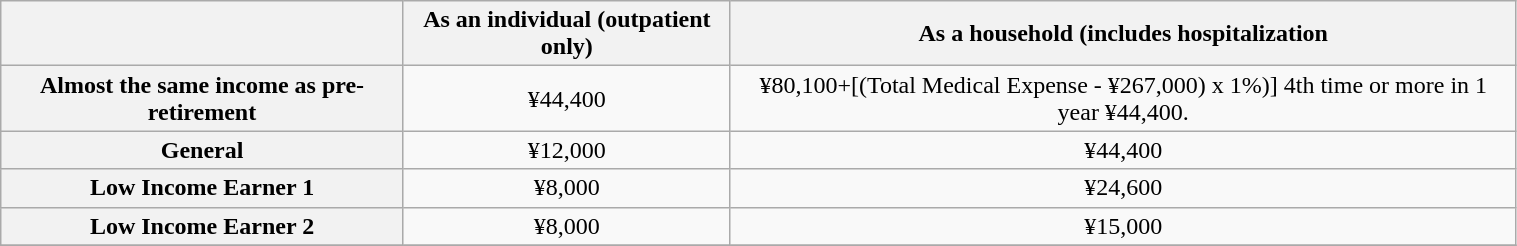<table class="wikitable" style="text-align:center; width:80%;">
<tr>
<th scope="col"></th>
<th scope="col">As an individual (outpatient only)</th>
<th scope="col">As a household (includes hospitalization</th>
</tr>
<tr>
<th scope="row">Almost the same income as pre-retirement</th>
<td>¥44,400</td>
<td>¥80,100+[(Total Medical Expense - ¥267,000) x 1%)] 4th time or more in 1 year ¥44,400.</td>
</tr>
<tr>
<th scope="row">General</th>
<td>¥12,000</td>
<td>¥44,400</td>
</tr>
<tr>
<th scope="row">Low Income Earner 1</th>
<td>¥8,000</td>
<td>¥24,600</td>
</tr>
<tr>
<th scope="row">Low Income Earner 2</th>
<td>¥8,000</td>
<td>¥15,000</td>
</tr>
<tr>
</tr>
</table>
